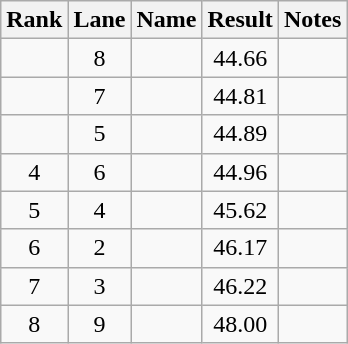<table class="wikitable sortable" style="text-align:center">
<tr>
<th>Rank</th>
<th>Lane</th>
<th>Name</th>
<th>Result</th>
<th>Notes</th>
</tr>
<tr>
<td></td>
<td>8</td>
<td align="left"></td>
<td>44.66</td>
<td></td>
</tr>
<tr>
<td></td>
<td>7</td>
<td align="left"></td>
<td>44.81</td>
<td></td>
</tr>
<tr>
<td></td>
<td>5</td>
<td align="left"></td>
<td>44.89</td>
<td></td>
</tr>
<tr>
<td>4</td>
<td>6</td>
<td align="left"></td>
<td>44.96</td>
<td></td>
</tr>
<tr>
<td>5</td>
<td>4</td>
<td align="left"></td>
<td>45.62</td>
<td></td>
</tr>
<tr>
<td>6</td>
<td>2</td>
<td align="left"></td>
<td>46.17</td>
<td></td>
</tr>
<tr>
<td>7</td>
<td>3</td>
<td align="left"></td>
<td>46.22</td>
<td></td>
</tr>
<tr>
<td>8</td>
<td>9</td>
<td align="left"></td>
<td>48.00</td>
<td></td>
</tr>
</table>
